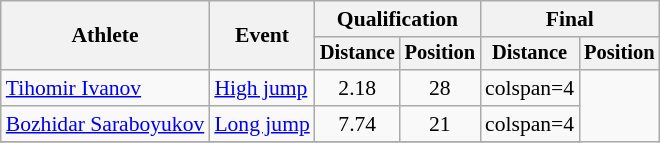<table class=wikitable style=font-size:90%>
<tr>
<th rowspan=2>Athlete</th>
<th rowspan=2>Event</th>
<th colspan=2>Qualification</th>
<th colspan=2>Final</th>
</tr>
<tr style=font-size:95%>
<th>Distance</th>
<th>Position</th>
<th>Distance</th>
<th>Position</th>
</tr>
<tr align=center>
<td align=left><a href='#'>Tihomir Ivanov</a></td>
<td align=left><a href='#'>High jump</a></td>
<td>2.18</td>
<td>28</td>
<td>colspan=4 </td>
</tr>
<tr align=center>
<td align=left><a href='#'>Bozhidar Saraboyukov</a></td>
<td align=left><a href='#'>Long jump</a></td>
<td>7.74</td>
<td>21</td>
<td>colspan=4 </td>
</tr>
<tr align=center>
</tr>
</table>
